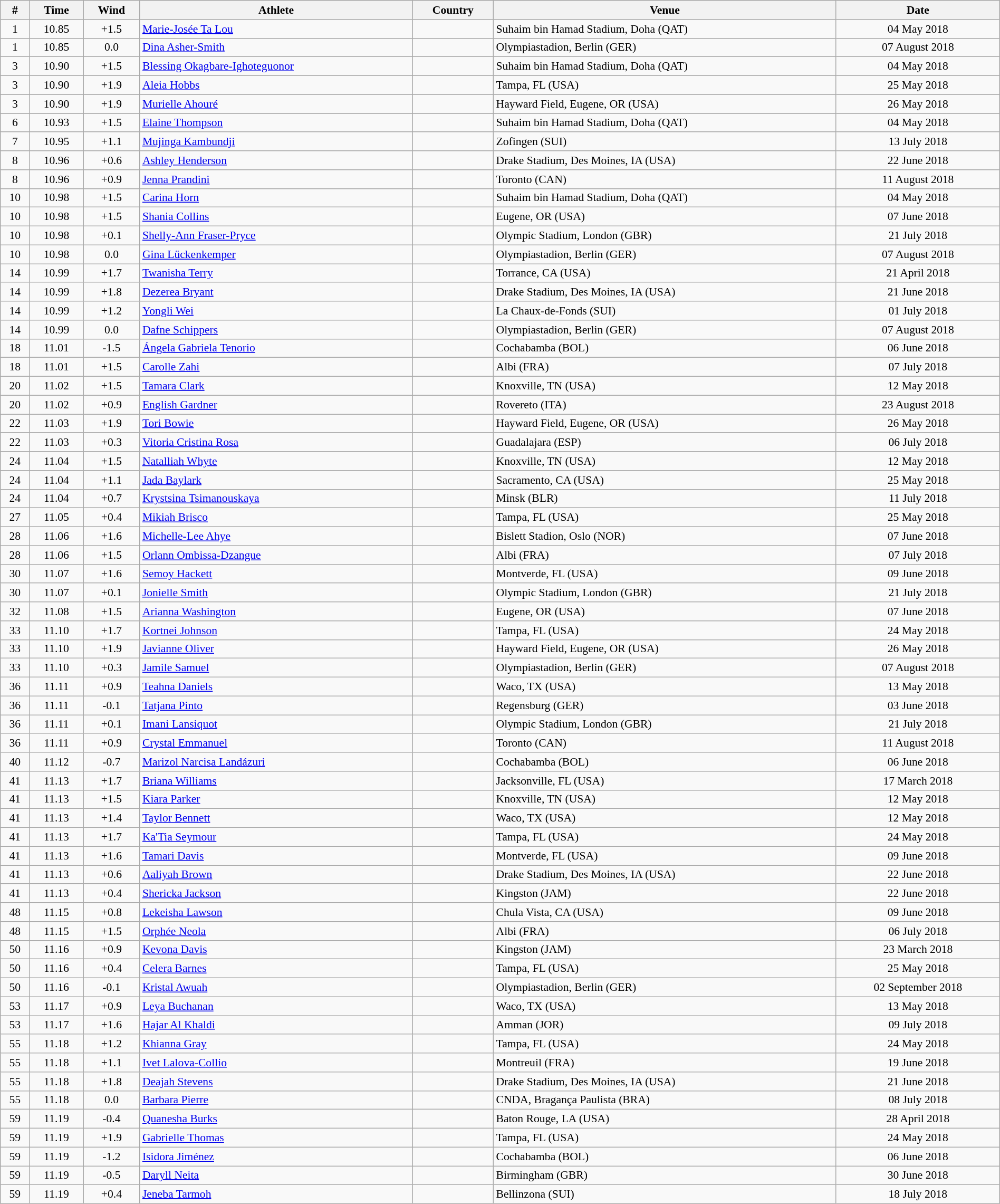<table class="wikitable sortable" width=100% style="font-size:90%; text-align:center;">
<tr>
<th>#</th>
<th>Time</th>
<th>Wind</th>
<th>Athlete</th>
<th>Country</th>
<th>Venue</th>
<th>Date</th>
</tr>
<tr>
<td>1</td>
<td>10.85</td>
<td>+1.5</td>
<td align=left><a href='#'>Marie-Josée Ta Lou</a></td>
<td align=left></td>
<td align=left>Suhaim bin Hamad Stadium, Doha (QAT)</td>
<td>04 May 2018</td>
</tr>
<tr>
<td>1</td>
<td>10.85</td>
<td>0.0</td>
<td align=left><a href='#'>Dina Asher-Smith</a></td>
<td align=left></td>
<td align=left>Olympiastadion, Berlin (GER)</td>
<td>07 August 2018</td>
</tr>
<tr>
<td>3</td>
<td>10.90</td>
<td>+1.5</td>
<td align=left><a href='#'>Blessing Okagbare-Ighoteguonor</a></td>
<td align=left></td>
<td align=left>Suhaim bin Hamad Stadium, Doha (QAT)</td>
<td>04 May 2018</td>
</tr>
<tr>
<td>3</td>
<td>10.90</td>
<td>+1.9</td>
<td align=left><a href='#'>Aleia Hobbs</a></td>
<td align=left></td>
<td align=left>Tampa, FL (USA)</td>
<td>25 May 2018</td>
</tr>
<tr>
<td>3</td>
<td>10.90</td>
<td>+1.9</td>
<td align=left><a href='#'>Murielle Ahouré</a></td>
<td align=left></td>
<td align=left>Hayward Field, Eugene, OR (USA)</td>
<td>26 May 2018</td>
</tr>
<tr>
<td>6</td>
<td>10.93</td>
<td>+1.5</td>
<td align=left><a href='#'>Elaine Thompson</a></td>
<td align=left></td>
<td align=left>Suhaim bin Hamad Stadium, Doha (QAT)</td>
<td>04 May 2018</td>
</tr>
<tr>
<td>7</td>
<td>10.95</td>
<td>+1.1</td>
<td align=left><a href='#'>Mujinga Kambundji</a></td>
<td align=left></td>
<td align=left>Zofingen (SUI)</td>
<td>13 July 2018</td>
</tr>
<tr>
<td>8</td>
<td>10.96</td>
<td>+0.6</td>
<td align=left><a href='#'>Ashley Henderson</a></td>
<td align=left></td>
<td align=left>Drake Stadium, Des Moines, IA (USA)</td>
<td>22 June 2018</td>
</tr>
<tr>
<td>8</td>
<td>10.96</td>
<td>+0.9</td>
<td align=left><a href='#'>Jenna Prandini</a></td>
<td align=left></td>
<td align=left>Toronto (CAN)</td>
<td>11 August 2018</td>
</tr>
<tr>
<td>10</td>
<td>10.98</td>
<td>+1.5</td>
<td align=left><a href='#'>Carina Horn</a></td>
<td align=left></td>
<td align=left>Suhaim bin Hamad Stadium, Doha (QAT)</td>
<td>04 May 2018</td>
</tr>
<tr>
<td>10</td>
<td>10.98</td>
<td>+1.5</td>
<td align=left><a href='#'>Shania Collins</a></td>
<td align=left></td>
<td align=left>Eugene, OR (USA)</td>
<td>07 June 2018</td>
</tr>
<tr>
<td>10</td>
<td>10.98</td>
<td>+0.1</td>
<td align=left><a href='#'>Shelly-Ann Fraser-Pryce</a></td>
<td align=left></td>
<td align=left>Olympic Stadium, London (GBR)</td>
<td>21 July 2018</td>
</tr>
<tr>
<td>10</td>
<td>10.98</td>
<td>0.0</td>
<td align=left><a href='#'>Gina Lückenkemper</a></td>
<td align=left></td>
<td align=left>Olympiastadion, Berlin (GER)</td>
<td>07 August 2018</td>
</tr>
<tr>
<td>14</td>
<td>10.99</td>
<td>+1.7</td>
<td align=left><a href='#'>Twanisha Terry</a></td>
<td align=left></td>
<td align=left>Torrance, CA (USA)</td>
<td>21 April 2018</td>
</tr>
<tr>
<td>14</td>
<td>10.99</td>
<td>+1.8</td>
<td align=left><a href='#'>Dezerea Bryant</a></td>
<td align=left></td>
<td align=left>Drake Stadium, Des Moines, IA (USA)</td>
<td>21 June 2018</td>
</tr>
<tr>
<td>14</td>
<td>10.99</td>
<td>+1.2</td>
<td align=left><a href='#'>Yongli Wei</a></td>
<td align=left></td>
<td align=left>La Chaux-de-Fonds (SUI)</td>
<td>01 July 2018</td>
</tr>
<tr>
<td>14</td>
<td>10.99</td>
<td>0.0</td>
<td align=left><a href='#'>Dafne Schippers</a></td>
<td align=left></td>
<td align=left>Olympiastadion, Berlin (GER)</td>
<td>07 August 2018</td>
</tr>
<tr>
<td>18</td>
<td>11.01</td>
<td>-1.5</td>
<td align=left><a href='#'>Ángela Gabriela Tenorio</a></td>
<td align=left></td>
<td align=left>Cochabamba (BOL)</td>
<td>06 June 2018</td>
</tr>
<tr>
<td>18</td>
<td>11.01</td>
<td>+1.5</td>
<td align=left><a href='#'>Carolle Zahi</a></td>
<td align=left></td>
<td align=left>Albi (FRA)</td>
<td>07 July 2018</td>
</tr>
<tr>
<td>20</td>
<td>11.02</td>
<td>+1.5</td>
<td align=left><a href='#'>Tamara Clark</a></td>
<td align=left></td>
<td align=left>Knoxville, TN (USA)</td>
<td>12 May 2018</td>
</tr>
<tr>
<td>20</td>
<td>11.02</td>
<td>+0.9</td>
<td align=left><a href='#'>English Gardner</a></td>
<td align=left></td>
<td align=left>Rovereto (ITA)</td>
<td>23 August 2018</td>
</tr>
<tr>
<td>22</td>
<td>11.03</td>
<td>+1.9</td>
<td align=left><a href='#'>Tori Bowie</a></td>
<td align=left></td>
<td align=left>Hayward Field, Eugene, OR (USA)</td>
<td>26 May 2018</td>
</tr>
<tr>
<td>22</td>
<td>11.03</td>
<td>+0.3</td>
<td align=left><a href='#'>Vitoria Cristina Rosa</a></td>
<td align=left></td>
<td align=left>Guadalajara (ESP)</td>
<td>06 July 2018</td>
</tr>
<tr>
<td>24</td>
<td>11.04</td>
<td>+1.5</td>
<td align=left><a href='#'>Natalliah Whyte</a></td>
<td align=left></td>
<td align=left>Knoxville, TN (USA)</td>
<td>12 May 2018</td>
</tr>
<tr>
<td>24</td>
<td>11.04</td>
<td>+1.1</td>
<td align=left><a href='#'>Jada Baylark</a></td>
<td align=left></td>
<td align=left>Sacramento, CA (USA)</td>
<td>25 May 2018</td>
</tr>
<tr>
<td>24</td>
<td>11.04</td>
<td>+0.7</td>
<td align=left><a href='#'>Krystsina Tsimanouskaya</a></td>
<td align=left></td>
<td align=left>Minsk (BLR)</td>
<td>11 July 2018</td>
</tr>
<tr>
<td>27</td>
<td>11.05</td>
<td>+0.4</td>
<td align=left><a href='#'>Mikiah Brisco</a></td>
<td align=left></td>
<td align=left>Tampa, FL (USA)</td>
<td>25 May 2018</td>
</tr>
<tr>
<td>28</td>
<td>11.06</td>
<td>+1.6</td>
<td align=left><a href='#'>Michelle-Lee Ahye</a></td>
<td align=left></td>
<td align=left>Bislett Stadion, Oslo (NOR)</td>
<td>07 June 2018</td>
</tr>
<tr>
<td>28</td>
<td>11.06</td>
<td>+1.5</td>
<td align=left><a href='#'>Orlann Ombissa-Dzangue</a></td>
<td align=left></td>
<td align=left>Albi (FRA)</td>
<td>07 July 2018</td>
</tr>
<tr>
<td>30</td>
<td>11.07</td>
<td>+1.6</td>
<td align=left><a href='#'>Semoy Hackett</a></td>
<td align=left></td>
<td align=left>Montverde, FL (USA)</td>
<td>09 June 2018</td>
</tr>
<tr>
<td>30</td>
<td>11.07</td>
<td>+0.1</td>
<td align=left><a href='#'>Jonielle Smith</a></td>
<td align=left></td>
<td align=left>Olympic Stadium, London (GBR)</td>
<td>21 July 2018</td>
</tr>
<tr>
<td>32</td>
<td>11.08</td>
<td>+1.5</td>
<td align=left><a href='#'>Arianna Washington</a></td>
<td align=left></td>
<td align=left>Eugene, OR (USA)</td>
<td>07 June 2018</td>
</tr>
<tr>
<td>33</td>
<td>11.10</td>
<td>+1.7</td>
<td align=left><a href='#'>Kortnei Johnson</a></td>
<td align=left></td>
<td align=left>Tampa, FL (USA)</td>
<td>24 May 2018</td>
</tr>
<tr>
<td>33</td>
<td>11.10</td>
<td>+1.9</td>
<td align=left><a href='#'>Javianne Oliver</a></td>
<td align=left></td>
<td align=left>Hayward Field, Eugene, OR (USA)</td>
<td>26 May 2018</td>
</tr>
<tr>
<td>33</td>
<td>11.10</td>
<td>+0.3</td>
<td align=left><a href='#'>Jamile Samuel</a></td>
<td align=left></td>
<td align=left>Olympiastadion, Berlin (GER)</td>
<td>07 August 2018</td>
</tr>
<tr>
<td>36</td>
<td>11.11</td>
<td>+0.9</td>
<td align=left><a href='#'>Teahna Daniels</a></td>
<td align=left></td>
<td align=left>Waco, TX (USA)</td>
<td>13 May 2018</td>
</tr>
<tr>
<td>36</td>
<td>11.11</td>
<td>-0.1</td>
<td align=left><a href='#'>Tatjana Pinto</a></td>
<td align=left></td>
<td align=left>Regensburg (GER)</td>
<td>03 June 2018</td>
</tr>
<tr>
<td>36</td>
<td>11.11</td>
<td>+0.1</td>
<td align=left><a href='#'>Imani Lansiquot</a></td>
<td align=left></td>
<td align=left>Olympic Stadium, London (GBR)</td>
<td>21 July 2018</td>
</tr>
<tr>
<td>36</td>
<td>11.11</td>
<td>+0.9</td>
<td align=left><a href='#'>Crystal Emmanuel</a></td>
<td align=left></td>
<td align=left>Toronto (CAN)</td>
<td>11 August 2018</td>
</tr>
<tr>
<td>40</td>
<td>11.12</td>
<td>-0.7</td>
<td align=left><a href='#'>Marizol Narcisa Landázuri</a></td>
<td align=left></td>
<td align=left>Cochabamba (BOL)</td>
<td>06 June 2018</td>
</tr>
<tr>
<td>41</td>
<td>11.13</td>
<td>+1.7</td>
<td align=left><a href='#'>Briana Williams</a></td>
<td align=left></td>
<td align=left>Jacksonville, FL (USA)</td>
<td>17 March 2018</td>
</tr>
<tr>
<td>41</td>
<td>11.13</td>
<td>+1.5</td>
<td align=left><a href='#'>Kiara Parker</a></td>
<td align=left></td>
<td align=left>Knoxville, TN (USA)</td>
<td>12 May 2018</td>
</tr>
<tr>
<td>41</td>
<td>11.13</td>
<td>+1.4</td>
<td align=left><a href='#'>Taylor Bennett</a></td>
<td align=left></td>
<td align=left>Waco, TX (USA)</td>
<td>12 May 2018</td>
</tr>
<tr>
<td>41</td>
<td>11.13</td>
<td>+1.7</td>
<td align=left><a href='#'>Ka'Tia Seymour</a></td>
<td align=left></td>
<td align=left>Tampa, FL (USA)</td>
<td>24 May 2018</td>
</tr>
<tr>
<td>41</td>
<td>11.13</td>
<td>+1.6</td>
<td align=left><a href='#'>Tamari Davis</a></td>
<td align=left></td>
<td align=left>Montverde, FL (USA)</td>
<td>09 June 2018</td>
</tr>
<tr>
<td>41</td>
<td>11.13</td>
<td>+0.6</td>
<td align=left><a href='#'>Aaliyah Brown</a></td>
<td align=left></td>
<td align=left>Drake Stadium, Des Moines, IA (USA)</td>
<td>22 June 2018</td>
</tr>
<tr>
<td>41</td>
<td>11.13</td>
<td>+0.4</td>
<td align=left><a href='#'>Shericka Jackson</a></td>
<td align=left></td>
<td align=left>Kingston (JAM)</td>
<td>22 June 2018</td>
</tr>
<tr>
<td>48</td>
<td>11.15</td>
<td>+0.8</td>
<td align=left><a href='#'>Lekeisha Lawson</a></td>
<td align=left></td>
<td align=left>Chula Vista, CA (USA)</td>
<td>09 June 2018</td>
</tr>
<tr>
<td>48</td>
<td>11.15</td>
<td>+1.5</td>
<td align=left><a href='#'>Orphée Neola</a></td>
<td align=left></td>
<td align=left>Albi (FRA)</td>
<td>06 July 2018</td>
</tr>
<tr>
<td>50</td>
<td>11.16</td>
<td>+0.9</td>
<td align=left><a href='#'>Kevona Davis</a></td>
<td align=left></td>
<td align=left>Kingston (JAM)</td>
<td>23 March 2018</td>
</tr>
<tr>
<td>50</td>
<td>11.16</td>
<td>+0.4</td>
<td align=left><a href='#'>Celera Barnes</a></td>
<td align=left></td>
<td align=left>Tampa, FL (USA)</td>
<td>25 May 2018</td>
</tr>
<tr>
<td>50</td>
<td>11.16</td>
<td>-0.1</td>
<td align=left><a href='#'>Kristal Awuah</a></td>
<td align=left></td>
<td align=left>Olympiastadion, Berlin (GER)</td>
<td>02 September 2018</td>
</tr>
<tr>
<td>53</td>
<td>11.17</td>
<td>+0.9</td>
<td align=left><a href='#'>Leya Buchanan</a></td>
<td align=left></td>
<td align=left>Waco, TX (USA)</td>
<td>13 May 2018</td>
</tr>
<tr>
<td>53</td>
<td>11.17</td>
<td>+1.6</td>
<td align=left><a href='#'>Hajar Al Khaldi</a></td>
<td align=left></td>
<td align=left>Amman (JOR)</td>
<td>09 July 2018</td>
</tr>
<tr>
<td>55</td>
<td>11.18</td>
<td>+1.2</td>
<td align=left><a href='#'>Khianna Gray</a></td>
<td align=left></td>
<td align=left>Tampa, FL (USA)</td>
<td>24 May 2018</td>
</tr>
<tr>
<td>55</td>
<td>11.18</td>
<td>+1.1</td>
<td align=left><a href='#'>Ivet Lalova-Collio</a></td>
<td align=left></td>
<td align=left>Montreuil (FRA)</td>
<td>19 June 2018</td>
</tr>
<tr>
<td>55</td>
<td>11.18</td>
<td>+1.8</td>
<td align=left><a href='#'>Deajah Stevens</a></td>
<td align=left></td>
<td align=left>Drake Stadium, Des Moines, IA (USA)</td>
<td>21 June 2018</td>
</tr>
<tr>
<td>55</td>
<td>11.18</td>
<td>0.0</td>
<td align=left><a href='#'>Barbara Pierre</a></td>
<td align=left></td>
<td align=left>CNDA, Bragança Paulista (BRA)</td>
<td>08 July 2018</td>
</tr>
<tr>
<td>59</td>
<td>11.19</td>
<td>-0.4</td>
<td align=left><a href='#'>Quanesha Burks</a></td>
<td align=left></td>
<td align=left>Baton Rouge, LA (USA)</td>
<td>28 April 2018</td>
</tr>
<tr>
<td>59</td>
<td>11.19</td>
<td>+1.9</td>
<td align=left><a href='#'>Gabrielle Thomas</a></td>
<td align=left></td>
<td align=left>Tampa, FL (USA)</td>
<td>24 May 2018</td>
</tr>
<tr>
<td>59</td>
<td>11.19</td>
<td>-1.2</td>
<td align=left><a href='#'>Isidora Jiménez</a></td>
<td align=left></td>
<td align=left>Cochabamba (BOL)</td>
<td>06 June 2018</td>
</tr>
<tr>
<td>59</td>
<td>11.19</td>
<td>-0.5</td>
<td align=left><a href='#'>Daryll Neita</a></td>
<td align=left></td>
<td align=left>Birmingham (GBR)</td>
<td>30 June 2018</td>
</tr>
<tr>
<td>59</td>
<td>11.19</td>
<td>+0.4</td>
<td align=left><a href='#'>Jeneba Tarmoh</a></td>
<td align=left></td>
<td align=left>Bellinzona (SUI)</td>
<td>18 July 2018</td>
</tr>
</table>
